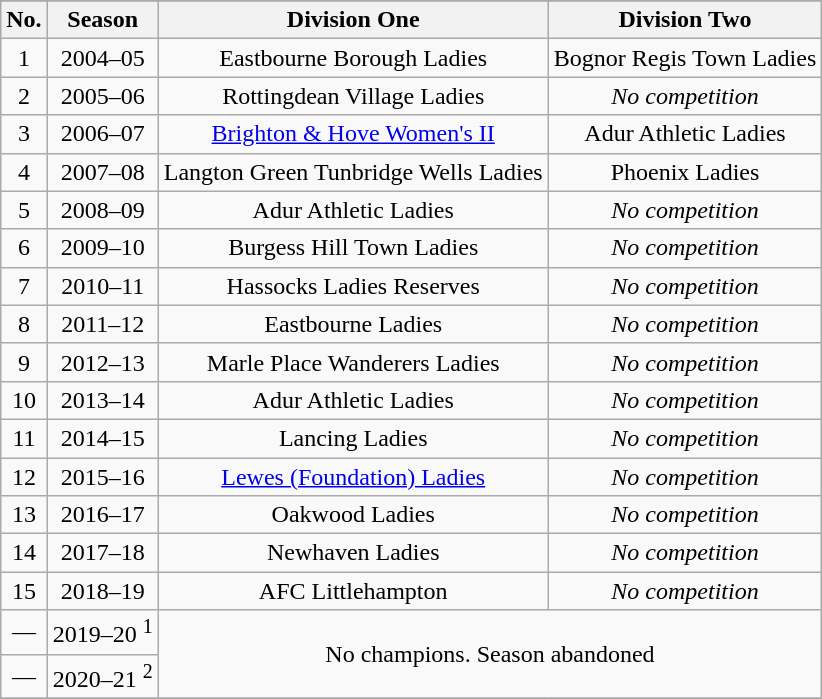<table class="wikitable" style="text-align: center">
<tr>
</tr>
<tr>
<th>No.</th>
<th>Season</th>
<th>Division One</th>
<th>Division Two</th>
</tr>
<tr>
<td align=center>1</td>
<td>2004–05</td>
<td>Eastbourne Borough Ladies</td>
<td>Bognor Regis Town Ladies</td>
</tr>
<tr>
<td align=center>2</td>
<td>2005–06</td>
<td>Rottingdean Village Ladies</td>
<td><em>No competition</em></td>
</tr>
<tr>
<td align=center>3</td>
<td>2006–07</td>
<td><a href='#'>Brighton & Hove Women's II</a></td>
<td>Adur Athletic Ladies</td>
</tr>
<tr>
<td align=center>4</td>
<td>2007–08</td>
<td>Langton Green Tunbridge Wells Ladies</td>
<td>Phoenix Ladies</td>
</tr>
<tr>
<td align=center>5</td>
<td>2008–09</td>
<td>Adur Athletic Ladies</td>
<td><em>No competition</em></td>
</tr>
<tr>
<td align=center>6</td>
<td>2009–10</td>
<td>Burgess Hill Town Ladies</td>
<td><em>No competition</em></td>
</tr>
<tr>
<td align=center>7</td>
<td>2010–11</td>
<td>Hassocks Ladies Reserves</td>
<td><em>No competition</em></td>
</tr>
<tr>
<td align=center>8</td>
<td>2011–12</td>
<td>Eastbourne Ladies</td>
<td><em>No competition</em></td>
</tr>
<tr>
<td align=center>9</td>
<td>2012–13</td>
<td>Marle Place Wanderers Ladies</td>
<td><em>No competition</em></td>
</tr>
<tr>
<td align=center>10</td>
<td>2013–14</td>
<td>Adur Athletic Ladies</td>
<td><em>No competition</em></td>
</tr>
<tr>
<td align=center>11</td>
<td>2014–15</td>
<td>Lancing Ladies</td>
<td><em>No competition</em></td>
</tr>
<tr>
<td align=center>12</td>
<td>2015–16</td>
<td><a href='#'>Lewes (Foundation) Ladies</a></td>
<td><em>No competition</em></td>
</tr>
<tr>
<td align=center>13</td>
<td>2016–17</td>
<td>Oakwood Ladies</td>
<td><em>No competition</em></td>
</tr>
<tr>
<td align=center>14</td>
<td>2017–18</td>
<td>Newhaven Ladies</td>
<td><em>No competition</em></td>
</tr>
<tr>
<td align=center>15</td>
<td>2018–19</td>
<td>AFC Littlehampton</td>
<td><em>No competition</em></td>
</tr>
<tr>
<td align=center>—</td>
<td>2019–20 <sup>1</sup></td>
<td rowspan="2" colspan="2">No champions. Season abandoned</td>
</tr>
<tr>
<td align=center>—</td>
<td>2020–21 <sup>2</sup></td>
</tr>
<tr>
</tr>
</table>
